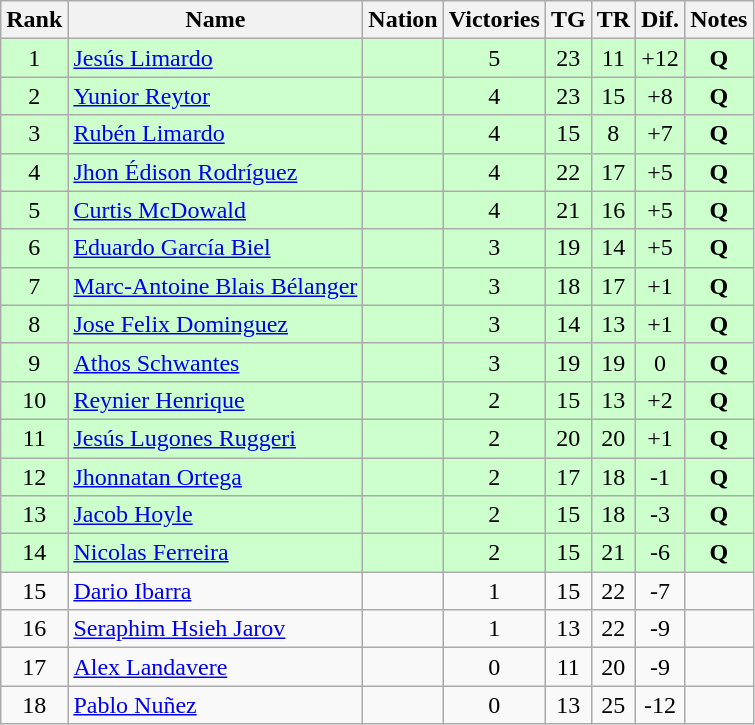<table class="wikitable sortable" style="text-align:center">
<tr>
<th>Rank</th>
<th>Name</th>
<th>Nation</th>
<th>Victories</th>
<th>TG</th>
<th>TR</th>
<th>Dif.</th>
<th>Notes</th>
</tr>
<tr style="background:#cfc">
<td>1</td>
<td align=left><a href='#'>Jesús Limardo</a></td>
<td align=left></td>
<td>5</td>
<td>23</td>
<td>11</td>
<td>+12</td>
<td><strong>Q</strong></td>
</tr>
<tr style="background:#cfc">
<td>2</td>
<td align=left><a href='#'>Yunior Reytor</a></td>
<td align=left></td>
<td>4</td>
<td>23</td>
<td>15</td>
<td>+8</td>
<td><strong>Q</strong></td>
</tr>
<tr style="background:#cfc">
<td>3</td>
<td align=left><a href='#'>Rubén Limardo</a></td>
<td align=left></td>
<td>4</td>
<td>15</td>
<td>8</td>
<td>+7</td>
<td><strong>Q</strong></td>
</tr>
<tr style="background:#cfc">
<td>4</td>
<td align=left><a href='#'>Jhon Édison Rodríguez</a></td>
<td align=left></td>
<td>4</td>
<td>22</td>
<td>17</td>
<td>+5</td>
<td><strong>Q</strong></td>
</tr>
<tr style="background:#cfc">
<td>5</td>
<td align=left><a href='#'>Curtis McDowald</a></td>
<td align=left></td>
<td>4</td>
<td>21</td>
<td>16</td>
<td>+5</td>
<td><strong>Q</strong></td>
</tr>
<tr style="background:#cfc">
<td>6</td>
<td align=left><a href='#'>Eduardo García Biel</a></td>
<td align=left></td>
<td>3</td>
<td>19</td>
<td>14</td>
<td>+5</td>
<td><strong>Q</strong></td>
</tr>
<tr style="background:#cfc">
<td>7</td>
<td align=left><a href='#'>Marc-Antoine Blais Bélanger</a></td>
<td align=left></td>
<td>3</td>
<td>18</td>
<td>17</td>
<td>+1</td>
<td><strong>Q</strong></td>
</tr>
<tr style="background:#cfc">
<td>8</td>
<td align=left><a href='#'>Jose Felix Dominguez</a></td>
<td align=left></td>
<td>3</td>
<td>14</td>
<td>13</td>
<td>+1</td>
<td><strong>Q</strong></td>
</tr>
<tr style="background:#cfc">
<td>9</td>
<td align=left><a href='#'>Athos Schwantes</a></td>
<td align=left></td>
<td>3</td>
<td>19</td>
<td>19</td>
<td>0</td>
<td><strong>Q</strong></td>
</tr>
<tr style="background:#cfc">
<td>10</td>
<td align=left><a href='#'>Reynier Henrique</a></td>
<td align=left></td>
<td>2</td>
<td>15</td>
<td>13</td>
<td>+2</td>
<td><strong>Q</strong></td>
</tr>
<tr style="background:#cfc">
<td>11</td>
<td align=left><a href='#'>Jesús Lugones Ruggeri</a></td>
<td align=left></td>
<td>2</td>
<td>20</td>
<td>20</td>
<td>+1</td>
<td><strong>Q</strong></td>
</tr>
<tr style="background:#cfc">
<td>12</td>
<td align=left><a href='#'>Jhonnatan Ortega</a></td>
<td align=left></td>
<td>2</td>
<td>17</td>
<td>18</td>
<td>-1</td>
<td><strong>Q</strong></td>
</tr>
<tr style="background:#cfc">
<td>13</td>
<td align=left><a href='#'>Jacob Hoyle</a></td>
<td align=left></td>
<td>2</td>
<td>15</td>
<td>18</td>
<td>-3</td>
<td><strong>Q</strong></td>
</tr>
<tr style="background:#cfc">
<td>14</td>
<td align=left><a href='#'>Nicolas Ferreira</a></td>
<td align=left></td>
<td>2</td>
<td>15</td>
<td>21</td>
<td>-6</td>
<td><strong>Q</strong></td>
</tr>
<tr>
<td>15</td>
<td align=left><a href='#'>Dario Ibarra</a></td>
<td align=left></td>
<td>1</td>
<td>15</td>
<td>22</td>
<td>-7</td>
<td></td>
</tr>
<tr>
<td>16</td>
<td align=left><a href='#'>Seraphim Hsieh Jarov</a></td>
<td align=left></td>
<td>1</td>
<td>13</td>
<td>22</td>
<td>-9</td>
<td></td>
</tr>
<tr>
<td>17</td>
<td align=left><a href='#'>Alex Landavere</a></td>
<td align=left></td>
<td>0</td>
<td>11</td>
<td>20</td>
<td>-9</td>
<td></td>
</tr>
<tr>
<td>18</td>
<td align=left><a href='#'>Pablo Nuñez</a></td>
<td align=left></td>
<td>0</td>
<td>13</td>
<td>25</td>
<td>-12</td>
<td></td>
</tr>
</table>
